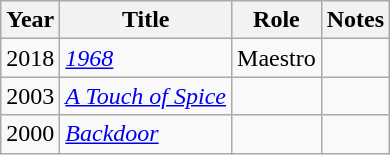<table class="wikitable sortable">
<tr>
<th>Year</th>
<th>Title</th>
<th>Role</th>
<th class="unsortable">Notes</th>
</tr>
<tr>
<td>2018</td>
<td><em><a href='#'>1968</a></em></td>
<td>Maestro</td>
<td></td>
</tr>
<tr>
<td>2003</td>
<td><em><a href='#'>A Touch of Spice</a></em></td>
<td></td>
<td></td>
</tr>
<tr>
<td>2000</td>
<td><em><a href='#'>Backdoor</a></em></td>
<td></td>
<td></td>
</tr>
</table>
